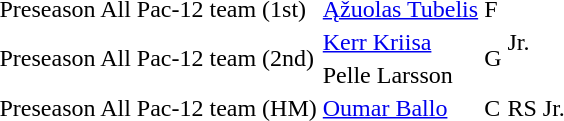<table class="wiki table">
<tr>
<td>Preseason All Pac-12 team (1st)</td>
<td><a href='#'>Ąžuolas Tubelis</a></td>
<td>F</td>
<td rowspan=3>Jr.</td>
</tr>
<tr>
<td rowspan=2>Preseason All Pac-12 team (2nd)</td>
<td><a href='#'>Kerr Kriisa</a></td>
<td rowspan=2>G</td>
</tr>
<tr>
<td>Pelle Larsson</td>
</tr>
<tr>
<td>Preseason All Pac-12 team (HM)</td>
<td><a href='#'>Oumar Ballo</a></td>
<td>C</td>
<td>RS Jr.</td>
</tr>
<tr>
</tr>
</table>
